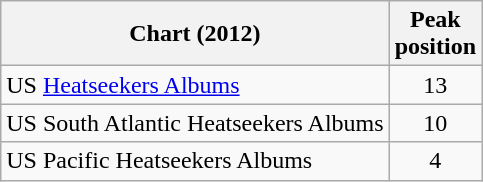<table class="wikitable sortable">
<tr>
<th>Chart (2012)</th>
<th>Peak<br>position</th>
</tr>
<tr>
<td>US <a href='#'>Heatseekers Albums</a></td>
<td align="center">13</td>
</tr>
<tr>
<td>US South Atlantic Heatseekers Albums</td>
<td align="center">10</td>
</tr>
<tr>
<td>US Pacific Heatseekers Albums</td>
<td align="center">4</td>
</tr>
</table>
